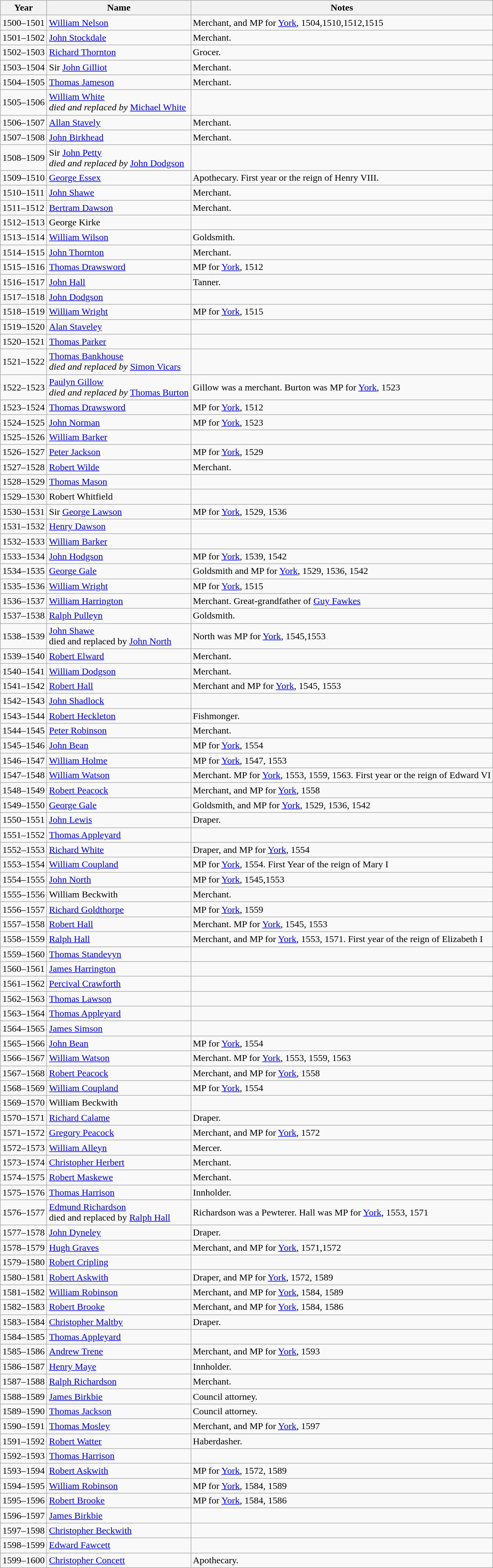<table class="wikitable">
<tr>
<th>Year</th>
<th>Name</th>
<th>Notes</th>
</tr>
<tr>
<td>1500–1501</td>
<td><a href='#'>William Nelson</a> </td>
<td>Merchant, and MP for <a href='#'>York</a>, 1504,1510,1512,1515</td>
</tr>
<tr>
<td>1501–1502</td>
<td><a href='#'>John Stockdale</a> </td>
<td>Merchant.</td>
</tr>
<tr>
<td>1502–1503</td>
<td><a href='#'>Richard Thornton</a> </td>
<td>Grocer.</td>
</tr>
<tr>
<td>1503–1504</td>
<td>Sir <a href='#'>John Gilliot</a> </td>
<td>Merchant.</td>
</tr>
<tr>
<td>1504–1505</td>
<td><a href='#'>Thomas Jameson</a> </td>
<td>Merchant.</td>
</tr>
<tr>
<td>1505–1506</td>
<td><a href='#'>William White</a> <br> <em>died and replaced by</em> <a href='#'>Michael White</a> </td>
<td></td>
</tr>
<tr>
<td>1506–1507</td>
<td><a href='#'>Allan Stavely</a> </td>
<td>Merchant.</td>
</tr>
<tr>
<td>1507–1508</td>
<td><a href='#'>John Birkhead</a> </td>
<td>Merchant.</td>
</tr>
<tr>
<td>1508–1509</td>
<td>Sir <a href='#'>John Petty</a> <br> <em>died and replaced by</em>  <a href='#'>John Dodgson</a></td>
<td></td>
</tr>
<tr>
<td>1509–1510</td>
<td><a href='#'>George Essex</a> </td>
<td>Apothecary. First year or the reign of Henry VIII.</td>
</tr>
<tr>
<td>1510–1511</td>
<td><a href='#'>John Shawe</a> </td>
<td>Merchant.</td>
</tr>
<tr>
<td>1511–1512</td>
<td><a href='#'>Bertram Dawson</a> </td>
<td>Merchant.</td>
</tr>
<tr>
<td>1512–1513</td>
<td>George Kirke </td>
<td></td>
</tr>
<tr>
<td>1513–1514</td>
<td><a href='#'>William Wilson</a> </td>
<td>Goldsmith.</td>
</tr>
<tr>
<td>1514–1515</td>
<td><a href='#'>John Thornton</a> </td>
<td>Merchant.</td>
</tr>
<tr>
<td>1515–1516</td>
<td><a href='#'>Thomas Drawsword</a> </td>
<td>MP for <a href='#'>York</a>, 1512</td>
</tr>
<tr>
<td>1516–1517</td>
<td><a href='#'>John Hall</a> </td>
<td>Tanner.</td>
</tr>
<tr>
<td>1517–1518</td>
<td><a href='#'>John Dodgson</a> </td>
<td></td>
</tr>
<tr>
<td>1518–1519</td>
<td><a href='#'>William Wright</a> </td>
<td>MP for <a href='#'>York</a>, 1515</td>
</tr>
<tr>
<td>1519–1520</td>
<td><a href='#'>Alan Staveley</a> </td>
<td></td>
</tr>
<tr>
<td>1520–1521</td>
<td><a href='#'>Thomas Parker</a> </td>
<td></td>
</tr>
<tr>
<td>1521–1522</td>
<td><a href='#'>Thomas Bankhouse</a> <br> <em>died and replaced by</em> <a href='#'>Simon Vicars</a> </td>
<td></td>
</tr>
<tr>
<td>1522–1523</td>
<td><a href='#'>Paulyn Gillow</a> <br> <em>died and replaced by</em> <a href='#'>Thomas Burton</a> </td>
<td>Gillow was a merchant. Burton was MP for <a href='#'>York</a>, 1523</td>
</tr>
<tr>
<td>1523–1524</td>
<td><a href='#'>Thomas Drawsword</a> </td>
<td>MP for <a href='#'>York</a>, 1512</td>
</tr>
<tr>
<td>1524–1525</td>
<td><a href='#'>John Norman</a> </td>
<td>MP for <a href='#'>York</a>, 1523</td>
</tr>
<tr>
<td>1525–1526</td>
<td><a href='#'>William Barker</a> </td>
<td></td>
</tr>
<tr>
<td>1526–1527</td>
<td><a href='#'>Peter Jackson</a> </td>
<td>MP for <a href='#'>York</a>, 1529</td>
</tr>
<tr>
<td>1527–1528</td>
<td><a href='#'>Robert Wilde</a> </td>
<td>Merchant.</td>
</tr>
<tr>
<td>1528–1529</td>
<td><a href='#'>Thomas Mason</a> </td>
<td></td>
</tr>
<tr>
<td>1529–1530</td>
<td>Robert Whitfield </td>
<td></td>
</tr>
<tr>
<td>1530–1531</td>
<td>Sir <a href='#'>George Lawson</a> </td>
<td>MP for <a href='#'>York</a>, 1529, 1536</td>
</tr>
<tr>
<td>1531–1532</td>
<td><a href='#'>Henry Dawson</a> </td>
<td></td>
</tr>
<tr>
<td>1532–1533</td>
<td><a href='#'>William Barker</a> </td>
<td></td>
</tr>
<tr>
<td>1533–1534</td>
<td><a href='#'>John Hodgson</a> </td>
<td>MP for <a href='#'>York</a>, 1539, 1542</td>
</tr>
<tr>
<td>1534–1535</td>
<td><a href='#'>George Gale</a> </td>
<td>Goldsmith and MP for <a href='#'>York</a>, 1529, 1536, 1542</td>
</tr>
<tr>
<td>1535–1536</td>
<td><a href='#'>William Wright</a> </td>
<td>MP for <a href='#'>York</a>, 1515</td>
</tr>
<tr>
<td>1536–1537</td>
<td><a href='#'>William Harrington</a> </td>
<td>Merchant. Great-grandfather of <a href='#'>Guy Fawkes</a></td>
</tr>
<tr>
<td>1537–1538</td>
<td><a href='#'>Ralph Pulleyn</a> </td>
<td>Goldsmith.</td>
</tr>
<tr>
<td>1538–1539</td>
<td><a href='#'>John Shawe</a> <br> died and replaced by <a href='#'>John North</a> </td>
<td>North was MP for <a href='#'>York</a>, 1545,1553</td>
</tr>
<tr>
<td>1539–1540</td>
<td><a href='#'>Robert Elward</a> </td>
<td>Merchant.</td>
</tr>
<tr>
<td>1540–1541</td>
<td><a href='#'>William Dodgson</a> </td>
<td>Merchant.</td>
</tr>
<tr>
<td>1541–1542</td>
<td><a href='#'>Robert Hall</a> </td>
<td>Merchant and MP for <a href='#'>York</a>, 1545, 1553</td>
</tr>
<tr>
<td>1542–1543</td>
<td><a href='#'>John Shadlock</a> </td>
<td></td>
</tr>
<tr>
<td>1543–1544</td>
<td><a href='#'>Robert Heckleton</a> </td>
<td>Fishmonger.</td>
</tr>
<tr>
<td>1544–1545</td>
<td><a href='#'>Peter Robinson</a> </td>
<td>Merchant.</td>
</tr>
<tr>
<td>1545–1546</td>
<td><a href='#'>John Bean</a> </td>
<td>MP for <a href='#'>York</a>, 1554</td>
</tr>
<tr>
<td>1546–1547</td>
<td><a href='#'>William Holme</a> </td>
<td>MP for <a href='#'>York</a>, 1547, 1553</td>
</tr>
<tr>
<td>1547–1548</td>
<td><a href='#'>William Watson</a> </td>
<td>Merchant. MP for <a href='#'>York</a>, 1553, 1559, 1563. First year or the reign of Edward VI</td>
</tr>
<tr>
<td>1548–1549</td>
<td><a href='#'>Robert Peacock</a> </td>
<td>Merchant, and MP for <a href='#'>York</a>, 1558</td>
</tr>
<tr>
<td>1549–1550</td>
<td><a href='#'>George Gale</a> </td>
<td>Goldsmith, and MP for <a href='#'>York</a>, 1529, 1536, 1542</td>
</tr>
<tr>
<td>1550–1551</td>
<td><a href='#'>John Lewis</a> </td>
<td>Draper.</td>
</tr>
<tr>
<td>1551–1552</td>
<td><a href='#'>Thomas Appleyard</a> </td>
<td></td>
</tr>
<tr>
<td>1552–1553</td>
<td><a href='#'>Richard White</a> </td>
<td>Draper, and MP for <a href='#'>York</a>, 1554</td>
</tr>
<tr>
<td>1553–1554</td>
<td><a href='#'>William Coupland</a> </td>
<td>MP for <a href='#'>York</a>, 1554. First Year of the reign of Mary I</td>
</tr>
<tr>
<td>1554–1555</td>
<td><a href='#'>John North</a> </td>
<td>MP for <a href='#'>York</a>, 1545,1553</td>
</tr>
<tr>
<td>1555–1556</td>
<td>William Beckwith </td>
<td>Merchant.</td>
</tr>
<tr>
<td>1556–1557</td>
<td><a href='#'>Richard Goldthorpe</a> </td>
<td>MP for <a href='#'>York</a>, 1559</td>
</tr>
<tr>
<td>1557–1558</td>
<td><a href='#'>Robert Hall</a> </td>
<td>Merchant. MP for <a href='#'>York</a>, 1545, 1553</td>
</tr>
<tr>
<td>1558–1559</td>
<td><a href='#'>Ralph Hall</a> </td>
<td>Merchant, and MP for <a href='#'>York</a>, 1553, 1571. First year of the reign of Elizabeth I</td>
</tr>
<tr>
<td>1559–1560</td>
<td><a href='#'>Thomas Standevyn</a> </td>
<td></td>
</tr>
<tr>
<td>1560–1561</td>
<td><a href='#'>James Harrington</a> </td>
<td></td>
</tr>
<tr>
<td>1561–1562</td>
<td><a href='#'>Percival Crawforth</a> </td>
<td></td>
</tr>
<tr>
<td>1562–1563</td>
<td><a href='#'>Thomas Lawson</a> </td>
<td></td>
</tr>
<tr>
<td>1563–1564</td>
<td><a href='#'>Thomas Appleyard</a> </td>
<td></td>
</tr>
<tr>
<td>1564–1565</td>
<td><a href='#'>James Simson</a> </td>
<td></td>
</tr>
<tr>
<td>1565–1566</td>
<td><a href='#'>John Bean</a> </td>
<td>MP for <a href='#'>York</a>, 1554</td>
</tr>
<tr>
<td>1566–1567</td>
<td><a href='#'>William Watson</a> </td>
<td>Merchant. MP for <a href='#'>York</a>, 1553, 1559, 1563</td>
</tr>
<tr>
<td>1567–1568</td>
<td><a href='#'>Robert Peacock</a> </td>
<td>Merchant, and MP for <a href='#'>York</a>, 1558</td>
</tr>
<tr>
<td>1568–1569</td>
<td><a href='#'>William Coupland</a> </td>
<td>MP for <a href='#'>York</a>, 1554</td>
</tr>
<tr>
<td>1569–1570</td>
<td>William Beckwith </td>
<td></td>
</tr>
<tr>
<td>1570–1571</td>
<td><a href='#'>Richard Calame</a> </td>
<td>Draper.</td>
</tr>
<tr>
<td>1571–1572</td>
<td><a href='#'>Gregory Peacock</a> </td>
<td>Merchant, and MP for <a href='#'>York</a>, 1572</td>
</tr>
<tr>
<td>1572–1573</td>
<td><a href='#'>William Alleyn</a> </td>
<td>Mercer.</td>
</tr>
<tr>
<td>1573–1574</td>
<td><a href='#'>Christopher Herbert</a> </td>
<td>Merchant.</td>
</tr>
<tr>
<td>1574–1575</td>
<td><a href='#'>Robert Maskewe</a> </td>
<td>Merchant.</td>
</tr>
<tr>
<td>1575–1576</td>
<td><a href='#'>Thomas Harrison</a> </td>
<td>Innholder.</td>
</tr>
<tr>
<td>1576–1577</td>
<td><a href='#'>Edmund Richardson</a> <br> died and replaced by <a href='#'>Ralph Hall</a> </td>
<td>Richardson was a Pewterer. Hall was MP for <a href='#'>York</a>, 1553, 1571</td>
</tr>
<tr>
<td>1577–1578</td>
<td><a href='#'>John Dyneley</a> </td>
<td>Draper.</td>
</tr>
<tr>
<td>1578–1579</td>
<td><a href='#'>Hugh Graves</a> </td>
<td>Merchant, and MP for <a href='#'>York</a>, 1571,1572</td>
</tr>
<tr>
<td>1579–1580</td>
<td><a href='#'>Robert Cripling</a> </td>
<td></td>
</tr>
<tr>
<td>1580–1581</td>
<td><a href='#'>Robert Askwith</a> </td>
<td>Draper, and MP for <a href='#'>York</a>, 1572, 1589</td>
</tr>
<tr>
<td>1581–1582</td>
<td><a href='#'>William Robinson</a> </td>
<td>Merchant, and MP for <a href='#'>York</a>, 1584, 1589</td>
</tr>
<tr>
<td>1582–1583</td>
<td><a href='#'>Robert Brooke</a> </td>
<td>Merchant, and MP for <a href='#'>York</a>, 1584, 1586</td>
</tr>
<tr>
<td>1583–1584</td>
<td><a href='#'>Christopher Maltby</a> </td>
<td>Draper.</td>
</tr>
<tr>
<td>1584–1585</td>
<td><a href='#'>Thomas Appleyard</a> </td>
<td></td>
</tr>
<tr>
<td>1585–1586</td>
<td><a href='#'>Andrew Trene</a> </td>
<td>Merchant, and MP for <a href='#'>York</a>, 1593</td>
</tr>
<tr>
<td>1586–1587</td>
<td><a href='#'>Henry Maye</a> </td>
<td>Innholder.</td>
</tr>
<tr>
<td>1587–1588</td>
<td><a href='#'>Ralph Richardson</a> </td>
<td>Merchant.</td>
</tr>
<tr>
<td>1588–1589</td>
<td><a href='#'>James Birkbie</a> </td>
<td>Council attorney.</td>
</tr>
<tr>
<td>1589–1590</td>
<td><a href='#'>Thomas Jackson</a> </td>
<td>Council attorney.</td>
</tr>
<tr>
<td>1590–1591</td>
<td><a href='#'>Thomas Mosley</a> </td>
<td>Merchant, and MP for <a href='#'>York</a>, 1597</td>
</tr>
<tr>
<td>1591–1592</td>
<td><a href='#'>Robert Watter</a> </td>
<td>Haberdasher.</td>
</tr>
<tr>
<td>1592–1593</td>
<td><a href='#'>Thomas Harrison</a> </td>
<td></td>
</tr>
<tr>
<td>1593–1594</td>
<td><a href='#'>Robert Askwith</a> </td>
<td>MP for <a href='#'>York</a>, 1572, 1589</td>
</tr>
<tr>
<td>1594–1595</td>
<td><a href='#'>William Robinson</a> </td>
<td>MP for <a href='#'>York</a>, 1584, 1589</td>
</tr>
<tr>
<td>1595–1596</td>
<td><a href='#'>Robert Brooke</a> </td>
<td>MP for <a href='#'>York</a>, 1584, 1586</td>
</tr>
<tr>
<td>1596–1597</td>
<td><a href='#'>James Birkbie</a> </td>
<td></td>
</tr>
<tr>
<td>1597–1598</td>
<td><a href='#'>Christopher Beckwith</a> </td>
<td></td>
</tr>
<tr>
<td>1598–1599</td>
<td><a href='#'>Edward Fawcett</a> </td>
<td></td>
</tr>
<tr>
<td>1599–1600</td>
<td><a href='#'>Christopher Concett</a> </td>
<td>Apothecary.</td>
</tr>
</table>
